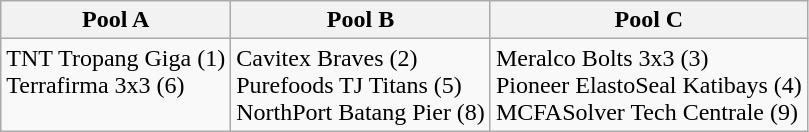<table class=wikitable>
<tr>
<th>Pool A</th>
<th>Pool B</th>
<th>Pool C</th>
</tr>
<tr valign=top>
<td>TNT Tropang Giga (1) <br> Terrafirma 3x3 (6) <br> </td>
<td>Cavitex Braves (2) <br> Purefoods TJ Titans (5) <br> NorthPort Batang Pier (8) <br> </td>
<td>Meralco Bolts 3x3 (3) <br> Pioneer ElastoSeal Katibays (4) <br> MCFASolver Tech Centrale (9) <br> </td>
</tr>
</table>
